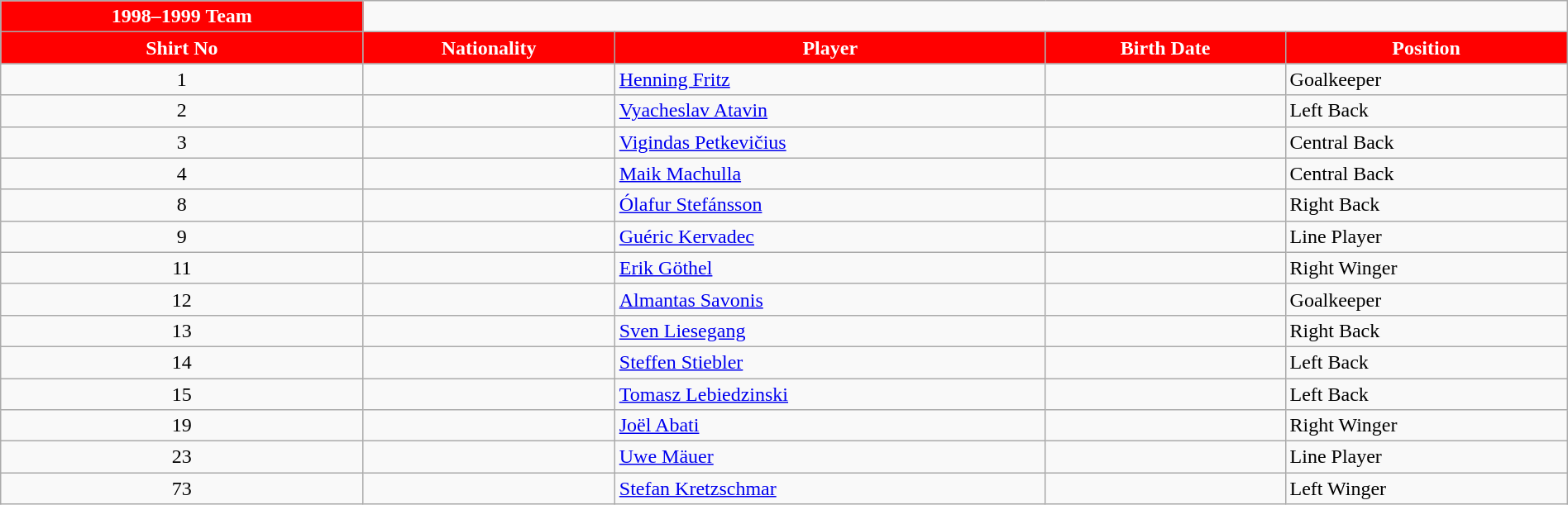<table class="wikitable collapsible collapsed" style="width:100%;">
<tr>
<th style="color:#FFFFFF; background:#FF0000">1998–1999 Team</th>
</tr>
<tr>
<th style="color:#FFFFFF; background:#FF0000">Shirt No</th>
<th style="color:#FFFFFF; background:#FF0000">Nationality</th>
<th style="color:#FFFFFF; background:#FF0000">Player</th>
<th style="color:#FFFFFF; background:#FF0000">Birth Date</th>
<th style="color:#FFFFFF; background:#FF0000">Position</th>
</tr>
<tr>
<td align=center>1</td>
<td></td>
<td><a href='#'>Henning Fritz</a></td>
<td></td>
<td>Goalkeeper</td>
</tr>
<tr>
<td align=center>2</td>
<td></td>
<td><a href='#'>Vyacheslav Atavin</a></td>
<td></td>
<td>Left Back</td>
</tr>
<tr>
<td align=center>3</td>
<td></td>
<td><a href='#'>Vigindas Petkevičius</a></td>
<td></td>
<td>Central Back</td>
</tr>
<tr>
<td align=center>4</td>
<td></td>
<td><a href='#'>Maik Machulla</a></td>
<td></td>
<td>Central Back</td>
</tr>
<tr>
<td align=center>8</td>
<td></td>
<td><a href='#'>Ólafur Stefánsson</a></td>
<td></td>
<td>Right Back</td>
</tr>
<tr>
<td align=center>9</td>
<td></td>
<td><a href='#'>Guéric Kervadec</a></td>
<td></td>
<td>Line Player</td>
</tr>
<tr>
<td align=center>11</td>
<td></td>
<td><a href='#'>Erik Göthel</a></td>
<td></td>
<td>Right Winger</td>
</tr>
<tr>
<td align=center>12</td>
<td></td>
<td><a href='#'>Almantas Savonis</a></td>
<td></td>
<td>Goalkeeper</td>
</tr>
<tr>
<td align=center>13</td>
<td></td>
<td><a href='#'>Sven Liesegang</a></td>
<td></td>
<td>Right Back</td>
</tr>
<tr>
<td align=center>14</td>
<td></td>
<td><a href='#'>Steffen Stiebler</a></td>
<td></td>
<td>Left Back</td>
</tr>
<tr>
<td align=center>15</td>
<td></td>
<td><a href='#'>Tomasz Lebiedzinski</a></td>
<td></td>
<td>Left Back</td>
</tr>
<tr>
<td align=center>19</td>
<td></td>
<td><a href='#'>Joël Abati</a></td>
<td></td>
<td>Right Winger</td>
</tr>
<tr>
<td align=center>23</td>
<td></td>
<td><a href='#'>Uwe Mäuer</a></td>
<td></td>
<td>Line Player</td>
</tr>
<tr>
<td align=center>73</td>
<td></td>
<td><a href='#'>Stefan Kretzschmar</a></td>
<td></td>
<td>Left Winger</td>
</tr>
</table>
